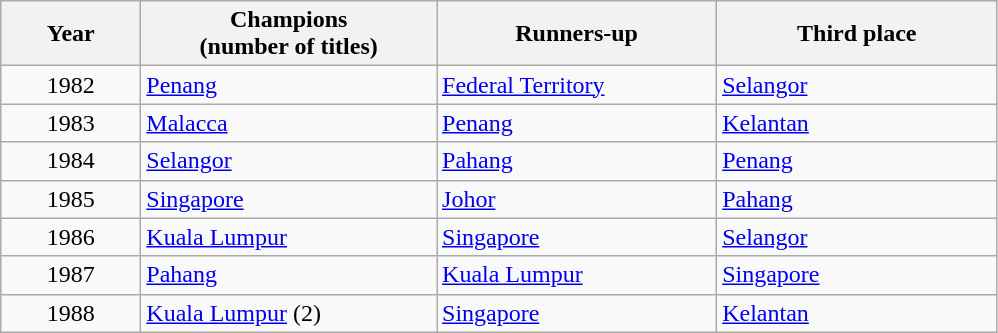<table class="wikitable">
<tr>
<th style="width:9%;">Year</th>
<th style="width:19%;">Champions<br>(number of titles)</th>
<th style="width:18%;">Runners-up</th>
<th style="width:18%;">Third place</th>
</tr>
<tr>
<td align=center>1982</td>
<td><a href='#'>Penang</a></td>
<td><a href='#'>Federal Territory</a></td>
<td><a href='#'>Selangor</a></td>
</tr>
<tr>
<td align=center>1983</td>
<td><a href='#'>Malacca</a></td>
<td><a href='#'>Penang</a></td>
<td><a href='#'>Kelantan</a></td>
</tr>
<tr>
<td align=center>1984</td>
<td><a href='#'>Selangor</a></td>
<td><a href='#'>Pahang</a></td>
<td><a href='#'>Penang</a></td>
</tr>
<tr>
<td align=center>1985</td>
<td><a href='#'>Singapore</a></td>
<td><a href='#'>Johor</a></td>
<td><a href='#'>Pahang</a></td>
</tr>
<tr>
<td align=center>1986</td>
<td><a href='#'>Kuala Lumpur</a></td>
<td><a href='#'>Singapore</a></td>
<td><a href='#'>Selangor</a></td>
</tr>
<tr>
<td align=center>1987</td>
<td><a href='#'>Pahang</a></td>
<td><a href='#'>Kuala Lumpur</a></td>
<td><a href='#'>Singapore</a></td>
</tr>
<tr>
<td align=center>1988</td>
<td><a href='#'>Kuala Lumpur</a> (2)</td>
<td><a href='#'>Singapore</a></td>
<td><a href='#'>Kelantan</a></td>
</tr>
</table>
